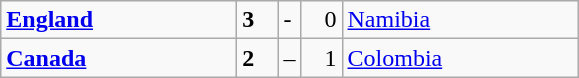<table class="wikitable">
<tr>
<td width=150> <strong><a href='#'>England</a></strong></td>
<td style="width:20px; text-align:left;"><strong>3</strong></td>
<td>-</td>
<td style="width:20px; text-align:right;">0</td>
<td width=150> <a href='#'>Namibia</a></td>
</tr>
<tr>
<td> <strong><a href='#'>Canada</a></strong></td>
<td style="text-align:left;"><strong>2</strong></td>
<td>–</td>
<td style="text-align:right;">1</td>
<td> <a href='#'>Colombia</a></td>
</tr>
</table>
